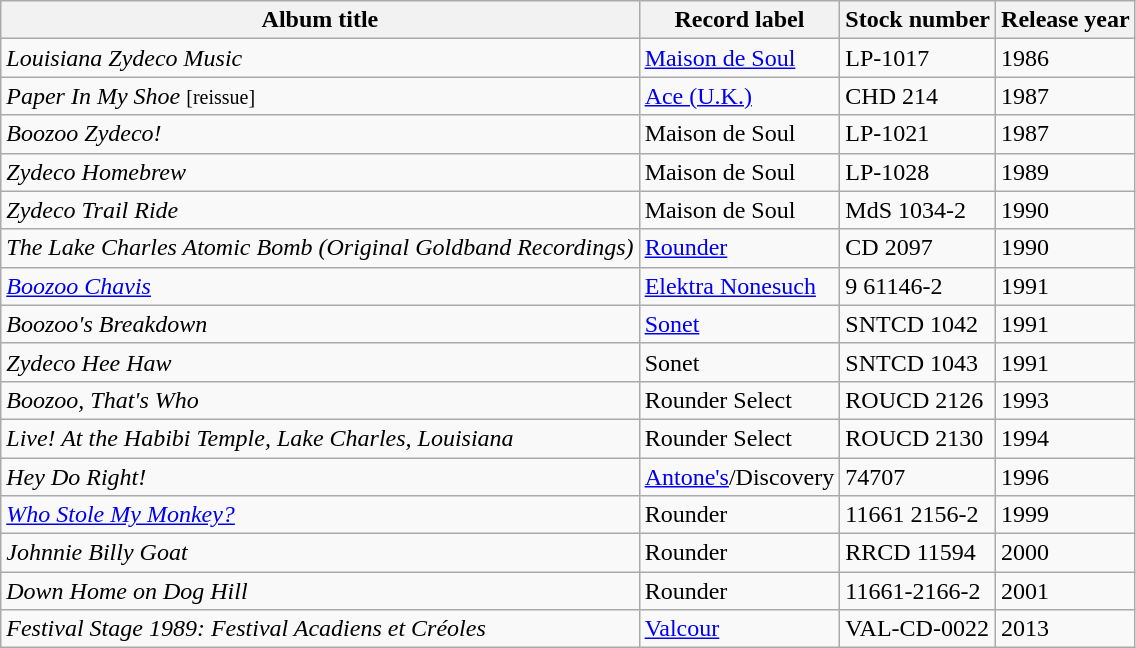<table class="wikitable sortable">
<tr>
<th scope="col">Album title</th>
<th scope="col">Record label</th>
<th scope="col">Stock number</th>
<th scope="col">Release year</th>
</tr>
<tr>
<td><em>Louisiana Zydeco Music</em></td>
<td><a href='#'>Maison de Soul</a></td>
<td>LP-1017</td>
<td>1986</td>
</tr>
<tr>
<td><em>Paper In My Shoe</em> <small>[reissue]</small></td>
<td><a href='#'>Ace (U.K.)</a></td>
<td>CHD 214</td>
<td>1987</td>
</tr>
<tr>
<td><em>Boozoo Zydeco!</em></td>
<td>Maison de Soul</td>
<td>LP-1021</td>
<td>1987</td>
</tr>
<tr>
<td><em>Zydeco Homebrew</em></td>
<td>Maison de Soul</td>
<td>LP-1028</td>
<td>1989</td>
</tr>
<tr>
<td><em>Zydeco Trail Ride</em></td>
<td>Maison de Soul</td>
<td>MdS 1034-2</td>
<td>1990</td>
</tr>
<tr>
<td><em>The Lake Charles Atomic Bomb (Original Goldband Recordings)</em></td>
<td><a href='#'>Rounder</a></td>
<td>CD 2097</td>
<td>1990</td>
</tr>
<tr>
<td><em><a href='#'>Boozoo Chavis</a></em></td>
<td><a href='#'>Elektra Nonesuch</a></td>
<td>9 61146-2</td>
<td>1991</td>
</tr>
<tr>
<td><em>Boozoo's Breakdown</em></td>
<td><a href='#'>Sonet</a></td>
<td>SNTCD 1042</td>
<td>1991</td>
</tr>
<tr>
<td><em>Zydeco Hee Haw</em></td>
<td>Sonet</td>
<td>SNTCD 1043</td>
<td>1991</td>
</tr>
<tr>
<td><em>Boozoo, That's Who</em></td>
<td>Rounder Select</td>
<td>ROUCD 2126</td>
<td>1993</td>
</tr>
<tr>
<td><em>Live! At the Habibi Temple, Lake Charles, Louisiana</em></td>
<td>Rounder Select</td>
<td>ROUCD 2130</td>
<td>1994</td>
</tr>
<tr>
<td><em>Hey Do Right!</em></td>
<td><a href='#'>Antone's</a>/Discovery</td>
<td>74707</td>
<td>1996</td>
</tr>
<tr>
<td><em><a href='#'>Who Stole My Monkey?</a></em></td>
<td>Rounder</td>
<td>11661 2156-2</td>
<td>1999</td>
</tr>
<tr>
<td><em>Johnnie Billy Goat</em></td>
<td>Rounder</td>
<td>RRCD 11594</td>
<td>2000</td>
</tr>
<tr>
<td><em>Down Home on Dog Hill</em></td>
<td>Rounder</td>
<td>11661-2166-2</td>
<td>2001</td>
</tr>
<tr>
<td><em>Festival Stage 1989: Festival Acadiens et Créoles</em></td>
<td><a href='#'>Valcour</a></td>
<td>VAL-CD-0022</td>
<td>2013</td>
</tr>
</table>
